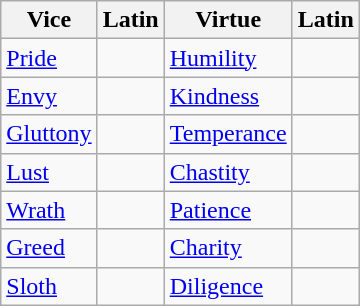<table class="sortable wikitable">
<tr>
<th>Vice</th>
<th>Latin</th>
<th>Virtue</th>
<th>Latin</th>
</tr>
<tr>
<td><a href='#'>Pride</a></td>
<td></td>
<td><a href='#'>Humility</a></td>
<td></td>
</tr>
<tr>
<td><a href='#'>Envy</a></td>
<td></td>
<td><a href='#'>Kindness</a></td>
<td></td>
</tr>
<tr>
<td><a href='#'>Gluttony</a></td>
<td></td>
<td><a href='#'>Temperance</a></td>
<td></td>
</tr>
<tr>
<td><a href='#'>Lust</a></td>
<td></td>
<td><a href='#'>Chastity</a></td>
<td></td>
</tr>
<tr>
<td><a href='#'>Wrath</a></td>
<td></td>
<td><a href='#'>Patience</a></td>
<td></td>
</tr>
<tr>
<td><a href='#'>Greed</a></td>
<td></td>
<td><a href='#'>Charity</a></td>
<td></td>
</tr>
<tr>
<td><a href='#'>Sloth</a></td>
<td></td>
<td><a href='#'>Diligence</a></td>
<td></td>
</tr>
</table>
